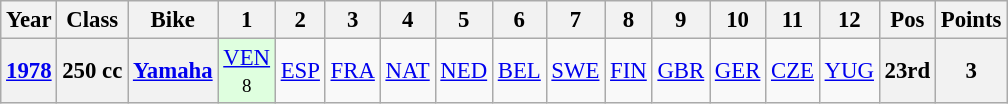<table class="wikitable" style="text-align:center; font-size:95%">
<tr>
<th>Year</th>
<th>Class</th>
<th>Bike</th>
<th>1</th>
<th>2</th>
<th>3</th>
<th>4</th>
<th>5</th>
<th>6</th>
<th>7</th>
<th>8</th>
<th>9</th>
<th>10</th>
<th>11</th>
<th>12</th>
<th>Pos</th>
<th>Points</th>
</tr>
<tr>
<th><a href='#'>1978</a></th>
<th>250 cc</th>
<th><a href='#'>Yamaha</a></th>
<td style="background-color:#dfffdf"><a href='#'>VEN</a><br><small>8</small></td>
<td><a href='#'>ESP</a></td>
<td><a href='#'>FRA</a></td>
<td><a href='#'>NAT</a></td>
<td><a href='#'>NED</a></td>
<td><a href='#'>BEL</a></td>
<td><a href='#'>SWE</a></td>
<td><a href='#'>FIN</a></td>
<td><a href='#'>GBR</a></td>
<td><a href='#'>GER</a></td>
<td><a href='#'>CZE</a></td>
<td><a href='#'>YUG</a></td>
<th>23rd</th>
<th>3</th>
</tr>
</table>
